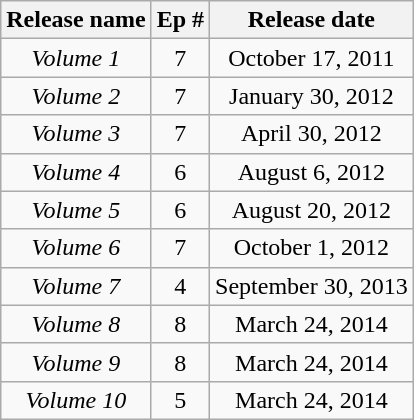<table class="wikitable">
<tr>
<th>Release name</th>
<th>Ep #</th>
<th>Release date</th>
</tr>
<tr style="text-align:center;">
<td><em>Volume 1</em></td>
<td>7</td>
<td>October 17, 2011</td>
</tr>
<tr style="text-align:center;">
<td><em>Volume 2</em></td>
<td>7</td>
<td>January 30, 2012</td>
</tr>
<tr style="text-align:center;">
<td><em>Volume 3</em></td>
<td>7</td>
<td>April 30, 2012</td>
</tr>
<tr style="text-align:center;">
<td><em>Volume 4</em></td>
<td>6</td>
<td>August 6, 2012</td>
</tr>
<tr style="text-align:center;">
<td><em>Volume 5</em></td>
<td>6</td>
<td>August 20, 2012</td>
</tr>
<tr style="text-align:center;">
<td><em>Volume 6</em></td>
<td>7</td>
<td>October 1, 2012</td>
</tr>
<tr style="text-align:center;">
<td><em>Volume 7</em></td>
<td>4</td>
<td>September 30, 2013</td>
</tr>
<tr style="text-align:center;">
<td><em>Volume 8</em></td>
<td>8</td>
<td>March 24, 2014</td>
</tr>
<tr style="text-align:center;">
<td><em>Volume 9</em></td>
<td>8</td>
<td>March 24, 2014</td>
</tr>
<tr style="text-align:center;">
<td><em>Volume 10</em></td>
<td>5</td>
<td>March 24, 2014</td>
</tr>
</table>
